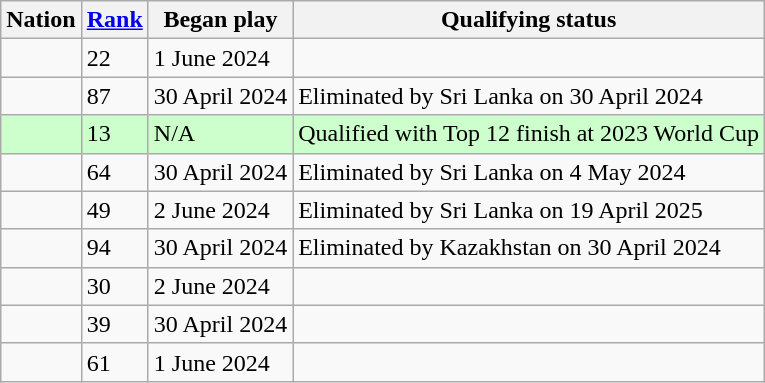<table class="wikitable sortable">
<tr>
<th>Nation</th>
<th data-sort-type="number"><a href='#'>Rank</a></th>
<th data-sort-type="date">Began play</th>
<th>Qualifying status</th>
</tr>
<tr>
<td></td>
<td>22</td>
<td>1 June 2024</td>
<td></td>
</tr>
<tr>
<td></td>
<td>87</td>
<td>30 April 2024</td>
<td>Eliminated by Sri Lanka on 30 April 2024</td>
</tr>
<tr bgcolor="#ccffcc">
<td><strong></strong></td>
<td>13</td>
<td>N/A</td>
<td>Qualified with Top 12 finish at 2023 World Cup</td>
</tr>
<tr>
<td></td>
<td>64</td>
<td>30 April 2024</td>
<td>Eliminated by Sri Lanka on 4 May 2024</td>
</tr>
<tr>
<td></td>
<td>49</td>
<td>2 June 2024</td>
<td>Eliminated by Sri Lanka on 19 April 2025</td>
</tr>
<tr>
<td></td>
<td>94</td>
<td>30 April 2024</td>
<td>Eliminated by Kazakhstan on 30 April 2024</td>
</tr>
<tr>
<td></td>
<td>30</td>
<td>2 June 2024</td>
<td></td>
</tr>
<tr>
<td></td>
<td>39</td>
<td>30 April 2024</td>
<td></td>
</tr>
<tr>
<td></td>
<td>61</td>
<td>1 June 2024</td>
<td></td>
</tr>
</table>
